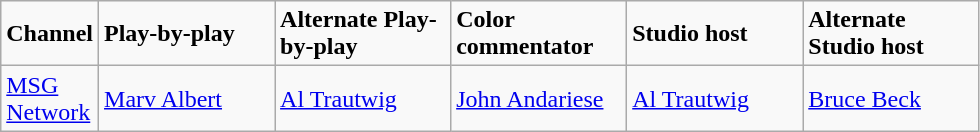<table class="wikitable">
<tr>
<td width="40"><strong>Channel</strong></td>
<td width="110"><strong>Play-by-play</strong></td>
<td width="110"><strong>Alternate Play-by-play</strong></td>
<td width="110"><strong>Color commentator</strong></td>
<td width="110"><strong>Studio host</strong></td>
<td width="110"><strong>Alternate Studio host</strong></td>
</tr>
<tr>
<td><a href='#'>MSG Network</a></td>
<td><a href='#'>Marv Albert</a></td>
<td><a href='#'>Al Trautwig</a></td>
<td><a href='#'>John Andariese</a></td>
<td><a href='#'>Al Trautwig</a></td>
<td><a href='#'>Bruce Beck</a></td>
</tr>
</table>
